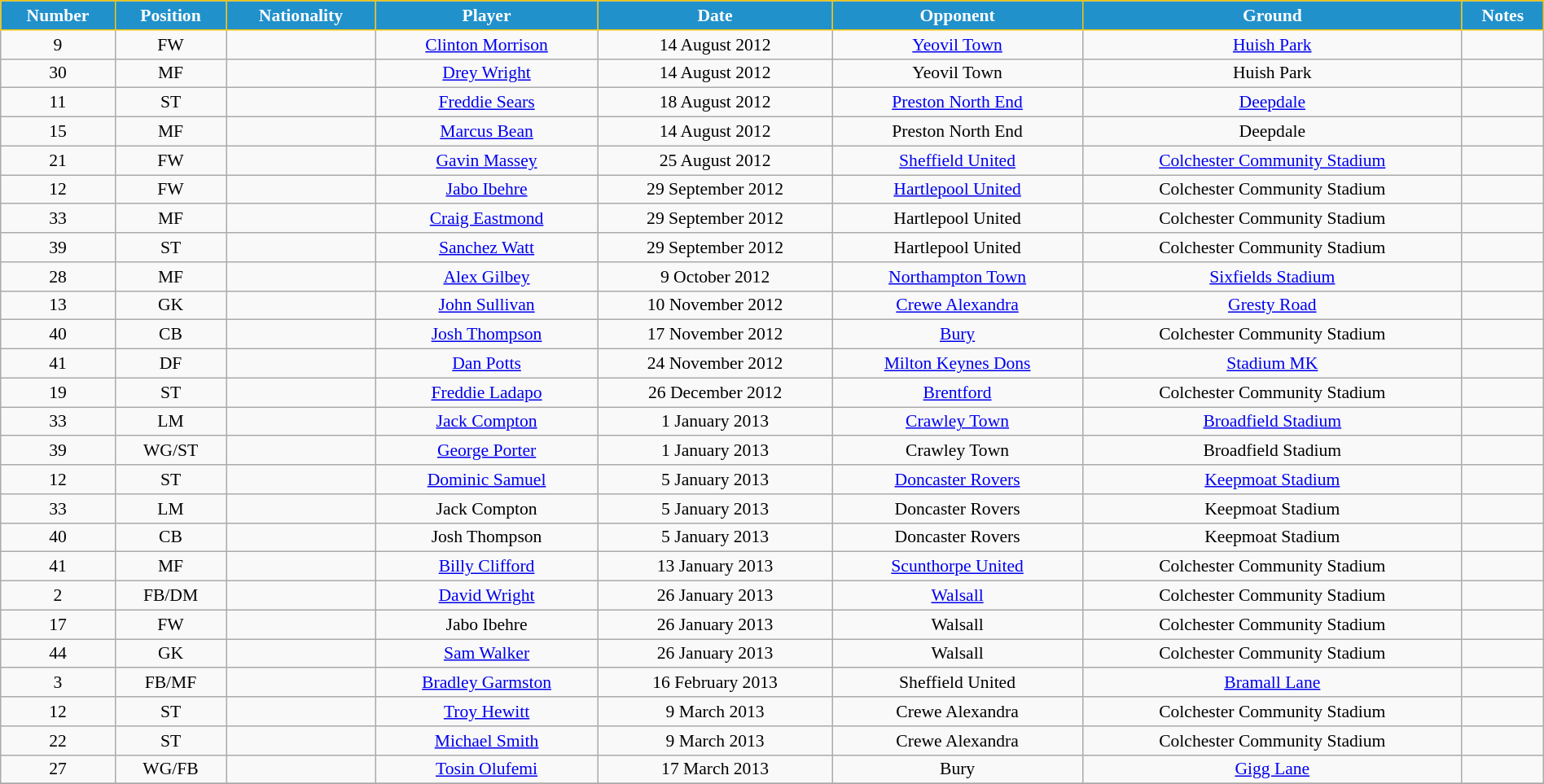<table class="wikitable" style="text-align:center; font-size:90%; width:100%;">
<tr>
<th style="background:#2191CC; color:white; border:1px solid #F7C408; text-align:center;">Number</th>
<th style="background:#2191CC; color:white; border:1px solid #F7C408; text-align:center;">Position</th>
<th style="background:#2191CC; color:white; border:1px solid #F7C408; text-align:center;">Nationality</th>
<th style="background:#2191CC; color:white; border:1px solid #F7C408; text-align:center;">Player</th>
<th style="background:#2191CC; color:white; border:1px solid #F7C408; text-align:center;">Date</th>
<th style="background:#2191CC; color:white; border:1px solid #F7C408; text-align:center;">Opponent</th>
<th style="background:#2191CC; color:white; border:1px solid #F7C408; text-align:center;">Ground</th>
<th style="background:#2191CC; color:white; border:1px solid #F7C408; text-align:center;">Notes</th>
</tr>
<tr>
<td>9</td>
<td>FW</td>
<td></td>
<td><a href='#'>Clinton Morrison</a></td>
<td>14 August 2012</td>
<td><a href='#'>Yeovil Town</a></td>
<td><a href='#'>Huish Park</a></td>
<td></td>
</tr>
<tr>
<td>30</td>
<td>MF</td>
<td></td>
<td><a href='#'>Drey Wright</a></td>
<td>14 August 2012</td>
<td>Yeovil Town</td>
<td>Huish Park</td>
<td></td>
</tr>
<tr>
<td>11</td>
<td>ST</td>
<td></td>
<td><a href='#'>Freddie Sears</a></td>
<td>18 August 2012</td>
<td><a href='#'>Preston North End</a></td>
<td><a href='#'>Deepdale</a></td>
<td></td>
</tr>
<tr>
<td>15</td>
<td>MF</td>
<td></td>
<td><a href='#'>Marcus Bean</a></td>
<td>14 August 2012</td>
<td>Preston North End</td>
<td>Deepdale</td>
<td></td>
</tr>
<tr>
<td>21</td>
<td>FW</td>
<td></td>
<td><a href='#'>Gavin Massey</a></td>
<td>25 August 2012</td>
<td><a href='#'>Sheffield United</a></td>
<td><a href='#'>Colchester Community Stadium</a></td>
<td></td>
</tr>
<tr>
<td>12</td>
<td>FW</td>
<td></td>
<td><a href='#'>Jabo Ibehre</a></td>
<td>29 September 2012</td>
<td><a href='#'>Hartlepool United</a></td>
<td>Colchester Community Stadium</td>
<td></td>
</tr>
<tr>
<td>33</td>
<td>MF</td>
<td></td>
<td><a href='#'>Craig Eastmond</a></td>
<td>29 September 2012</td>
<td>Hartlepool United</td>
<td>Colchester Community Stadium</td>
<td></td>
</tr>
<tr>
<td>39</td>
<td>ST</td>
<td></td>
<td><a href='#'>Sanchez Watt</a></td>
<td>29 September 2012</td>
<td>Hartlepool United</td>
<td>Colchester Community Stadium</td>
<td></td>
</tr>
<tr>
<td>28</td>
<td>MF</td>
<td></td>
<td><a href='#'>Alex Gilbey</a></td>
<td>9 October 2012</td>
<td><a href='#'>Northampton Town</a></td>
<td><a href='#'>Sixfields Stadium</a></td>
<td></td>
</tr>
<tr>
<td>13</td>
<td>GK</td>
<td></td>
<td><a href='#'>John Sullivan</a></td>
<td>10 November 2012</td>
<td><a href='#'>Crewe Alexandra</a></td>
<td><a href='#'>Gresty Road</a></td>
<td></td>
</tr>
<tr>
<td>40</td>
<td>CB</td>
<td></td>
<td><a href='#'>Josh Thompson</a></td>
<td>17 November 2012</td>
<td><a href='#'>Bury</a></td>
<td>Colchester Community Stadium</td>
<td></td>
</tr>
<tr>
<td>41</td>
<td>DF</td>
<td></td>
<td><a href='#'>Dan Potts</a></td>
<td>24 November 2012</td>
<td><a href='#'>Milton Keynes Dons</a></td>
<td><a href='#'>Stadium MK</a></td>
<td></td>
</tr>
<tr>
<td>19</td>
<td>ST</td>
<td></td>
<td><a href='#'>Freddie Ladapo</a></td>
<td>26 December 2012</td>
<td><a href='#'>Brentford</a></td>
<td>Colchester Community Stadium</td>
<td></td>
</tr>
<tr>
<td>33</td>
<td>LM</td>
<td></td>
<td><a href='#'>Jack Compton</a></td>
<td>1 January 2013</td>
<td><a href='#'>Crawley Town</a></td>
<td><a href='#'>Broadfield Stadium</a></td>
<td></td>
</tr>
<tr>
<td>39</td>
<td>WG/ST</td>
<td></td>
<td><a href='#'>George Porter</a></td>
<td>1 January 2013</td>
<td>Crawley Town</td>
<td>Broadfield Stadium</td>
<td></td>
</tr>
<tr>
<td>12</td>
<td>ST</td>
<td></td>
<td><a href='#'>Dominic Samuel</a></td>
<td>5 January 2013</td>
<td><a href='#'>Doncaster Rovers</a></td>
<td><a href='#'>Keepmoat Stadium</a></td>
<td></td>
</tr>
<tr>
<td>33</td>
<td>LM</td>
<td></td>
<td>Jack Compton</td>
<td>5 January 2013</td>
<td>Doncaster Rovers</td>
<td>Keepmoat Stadium</td>
<td></td>
</tr>
<tr>
<td>40</td>
<td>CB</td>
<td></td>
<td>Josh Thompson</td>
<td>5 January 2013</td>
<td>Doncaster Rovers</td>
<td>Keepmoat Stadium</td>
<td></td>
</tr>
<tr>
<td>41</td>
<td>MF</td>
<td></td>
<td><a href='#'>Billy Clifford</a></td>
<td>13 January 2013</td>
<td><a href='#'>Scunthorpe United</a></td>
<td>Colchester Community Stadium</td>
<td></td>
</tr>
<tr>
<td>2</td>
<td>FB/DM</td>
<td></td>
<td><a href='#'>David Wright</a></td>
<td>26 January 2013</td>
<td><a href='#'>Walsall</a></td>
<td>Colchester Community Stadium</td>
<td></td>
</tr>
<tr>
<td>17</td>
<td>FW</td>
<td></td>
<td>Jabo Ibehre</td>
<td>26 January 2013</td>
<td>Walsall</td>
<td>Colchester Community Stadium</td>
<td></td>
</tr>
<tr>
<td>44</td>
<td>GK</td>
<td></td>
<td><a href='#'>Sam Walker</a></td>
<td>26 January 2013</td>
<td>Walsall</td>
<td>Colchester Community Stadium</td>
<td></td>
</tr>
<tr>
<td>3</td>
<td>FB/MF</td>
<td></td>
<td><a href='#'>Bradley Garmston</a></td>
<td>16 February 2013</td>
<td>Sheffield United</td>
<td><a href='#'>Bramall Lane</a></td>
<td></td>
</tr>
<tr>
<td>12</td>
<td>ST</td>
<td></td>
<td><a href='#'>Troy Hewitt</a></td>
<td>9 March 2013</td>
<td>Crewe Alexandra</td>
<td>Colchester Community Stadium</td>
<td></td>
</tr>
<tr>
<td>22</td>
<td>ST</td>
<td></td>
<td><a href='#'>Michael Smith</a></td>
<td>9 March 2013</td>
<td>Crewe Alexandra</td>
<td>Colchester Community Stadium</td>
<td></td>
</tr>
<tr>
<td>27</td>
<td>WG/FB</td>
<td></td>
<td><a href='#'>Tosin Olufemi</a></td>
<td>17 March 2013</td>
<td>Bury</td>
<td><a href='#'>Gigg Lane</a></td>
<td></td>
</tr>
<tr>
</tr>
</table>
